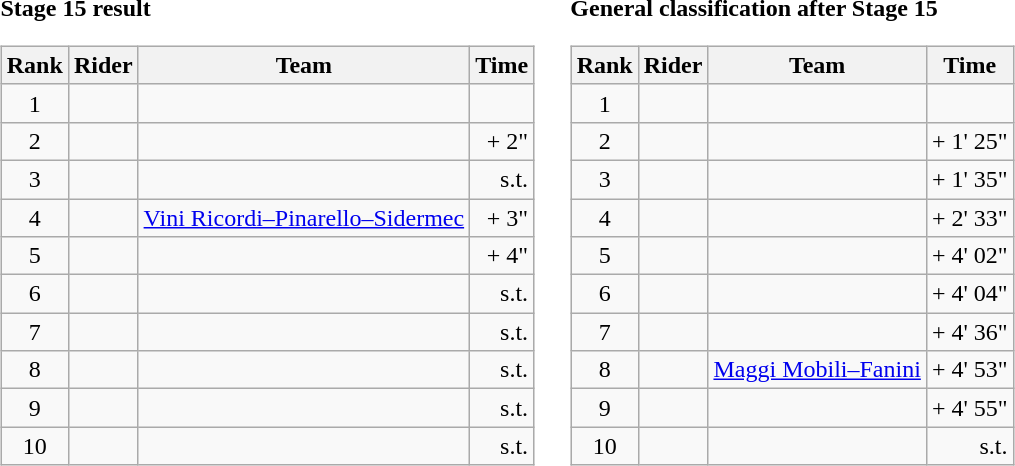<table>
<tr>
<td><strong>Stage 15 result</strong><br><table class="wikitable">
<tr>
<th scope="col">Rank</th>
<th scope="col">Rider</th>
<th scope="col">Team</th>
<th scope="col">Time</th>
</tr>
<tr>
<td style="text-align:center;">1</td>
<td></td>
<td></td>
<td style="text-align:right;"></td>
</tr>
<tr>
<td style="text-align:center;">2</td>
<td></td>
<td></td>
<td style="text-align:right;">+ 2"</td>
</tr>
<tr>
<td style="text-align:center;">3</td>
<td></td>
<td></td>
<td style="text-align:right;">s.t.</td>
</tr>
<tr>
<td style="text-align:center;">4</td>
<td></td>
<td><a href='#'>Vini Ricordi–Pinarello–Sidermec</a></td>
<td style="text-align:right;">+ 3"</td>
</tr>
<tr>
<td style="text-align:center;">5</td>
<td></td>
<td></td>
<td style="text-align:right;">+ 4"</td>
</tr>
<tr>
<td style="text-align:center;">6</td>
<td></td>
<td></td>
<td style="text-align:right;">s.t.</td>
</tr>
<tr>
<td style="text-align:center;">7</td>
<td></td>
<td></td>
<td style="text-align:right;">s.t.</td>
</tr>
<tr>
<td style="text-align:center;">8</td>
<td></td>
<td></td>
<td style="text-align:right;">s.t.</td>
</tr>
<tr>
<td style="text-align:center;">9</td>
<td></td>
<td></td>
<td style="text-align:right;">s.t.</td>
</tr>
<tr>
<td style="text-align:center;">10</td>
<td></td>
<td></td>
<td style="text-align:right;">s.t.</td>
</tr>
</table>
</td>
<td></td>
<td><strong>General classification after Stage 15</strong><br><table class="wikitable">
<tr>
<th scope="col">Rank</th>
<th scope="col">Rider</th>
<th scope="col">Team</th>
<th scope="col">Time</th>
</tr>
<tr>
<td style="text-align:center;">1</td>
<td></td>
<td></td>
<td style="text-align:right;"></td>
</tr>
<tr>
<td style="text-align:center;">2</td>
<td></td>
<td></td>
<td style="text-align:right;">+ 1' 25"</td>
</tr>
<tr>
<td style="text-align:center;">3</td>
<td></td>
<td></td>
<td style="text-align:right;">+ 1' 35"</td>
</tr>
<tr>
<td style="text-align:center;">4</td>
<td></td>
<td></td>
<td style="text-align:right;">+ 2' 33"</td>
</tr>
<tr>
<td style="text-align:center;">5</td>
<td></td>
<td></td>
<td style="text-align:right;">+ 4' 02"</td>
</tr>
<tr>
<td style="text-align:center;">6</td>
<td></td>
<td></td>
<td style="text-align:right;">+ 4' 04"</td>
</tr>
<tr>
<td style="text-align:center;">7</td>
<td></td>
<td></td>
<td style="text-align:right;">+ 4' 36"</td>
</tr>
<tr>
<td style="text-align:center;">8</td>
<td></td>
<td><a href='#'>Maggi Mobili–Fanini</a></td>
<td style="text-align:right;">+ 4' 53"</td>
</tr>
<tr>
<td style="text-align:center;">9</td>
<td></td>
<td></td>
<td style="text-align:right;">+ 4' 55"</td>
</tr>
<tr>
<td style="text-align:center;">10</td>
<td></td>
<td></td>
<td style="text-align:right;">s.t.</td>
</tr>
</table>
</td>
</tr>
</table>
